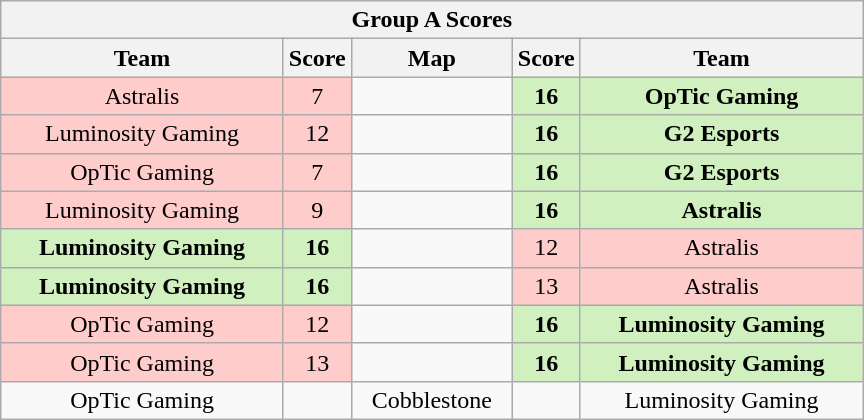<table class="wikitable" style="text-align: center;">
<tr>
<th colspan=5>Group A Scores</th>
</tr>
<tr>
<th width="181px">Team</th>
<th width="20px">Score</th>
<th width="100px">Map</th>
<th width="20px">Score</th>
<th width="181px">Team</th>
</tr>
<tr>
<td style="background: #FFCCCC;"> Astralis</td>
<td style="background: #FFCCCC;">7</td>
<td></td>
<td style="background: #D0F0C0;"><strong>16</strong></td>
<td style="background: #D0F0C0;"> <strong>OpTic Gaming</strong></td>
</tr>
<tr>
<td style="background: #FFCCCC;"> Luminosity Gaming</td>
<td style="background: #FFCCCC;">12</td>
<td></td>
<td style="background: #D0F0C0;"><strong>16</strong></td>
<td style="background: #D0F0C0;"> <strong>G2 Esports</strong></td>
</tr>
<tr>
<td style="background: #FFCCCC;"> OpTic Gaming</td>
<td style="background: #FFCCCC;">7</td>
<td></td>
<td style="background: #D0F0C0;"><strong>16</strong></td>
<td style="background: #D0F0C0;"> <strong>G2 Esports</strong></td>
</tr>
<tr>
<td style="background: #FFCCCC;"> Luminosity Gaming</td>
<td style="background: #FFCCCC;">9</td>
<td></td>
<td style="background: #D0F0C0;"><strong>16</strong></td>
<td style="background: #D0F0C0;"> <strong>Astralis</strong></td>
</tr>
<tr>
<td style="background: #D0F0C0;"> <strong>Luminosity Gaming</strong></td>
<td style="background: #D0F0C0;"><strong>16</strong></td>
<td></td>
<td style="background: #FFCCCC;">12</td>
<td style="background: #FFCCCC;"> Astralis</td>
</tr>
<tr>
<td style="background: #D0F0C0;"> <strong>Luminosity Gaming</strong></td>
<td style="background: #D0F0C0;"><strong>16</strong></td>
<td></td>
<td style="background: #FFCCCC;">13</td>
<td style="background: #FFCCCC;"> Astralis</td>
</tr>
<tr>
<td style="background: #FFCCCC;"> OpTic Gaming</td>
<td style="background: #FFCCCC;">12</td>
<td></td>
<td style="background: #D0F0C0;"><strong>16</strong></td>
<td style="background: #D0F0C0;"> <strong>Luminosity Gaming</strong></td>
</tr>
<tr>
<td style="background: #FFCCCC;"> OpTic Gaming</td>
<td style="background: #FFCCCC;">13</td>
<td></td>
<td style="background: #D0F0C0;"><strong>16</strong></td>
<td style="background: #D0F0C0;"> <strong>Luminosity Gaming</strong></td>
</tr>
<tr>
<td> OpTic Gaming</td>
<td></td>
<td>Cobblestone</td>
<td></td>
<td> Luminosity Gaming</td>
</tr>
</table>
